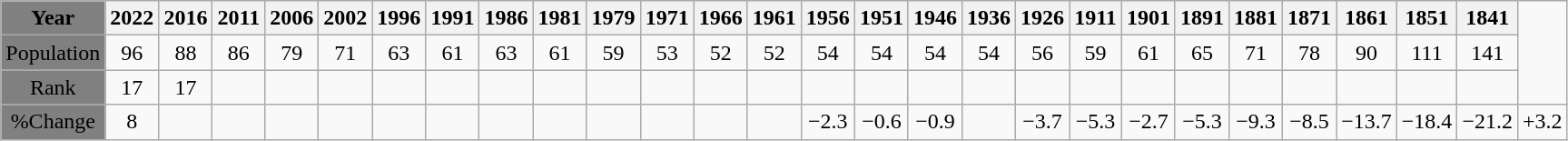<table class="wikitable">
<tr>
<th style="background:grey;">Year</th>
<th>2022</th>
<th>2016</th>
<th>2011</th>
<th>2006</th>
<th>2002</th>
<th>1996</th>
<th>1991</th>
<th>1986</th>
<th>1981</th>
<th>1979</th>
<th>1971</th>
<th>1966</th>
<th>1961</th>
<th>1956</th>
<th>1951</th>
<th>1946</th>
<th>1936</th>
<th>1926</th>
<th>1911</th>
<th>1901</th>
<th>1891</th>
<th>1881</th>
<th>1871</th>
<th>1861</th>
<th>1851</th>
<th>1841</th>
</tr>
<tr align="center">
<td style="background:grey;">Population</td>
<td>96</td>
<td>88</td>
<td>86</td>
<td>79</td>
<td>71</td>
<td>63</td>
<td>61</td>
<td>63</td>
<td>61</td>
<td>59</td>
<td>53</td>
<td>52</td>
<td>52</td>
<td>54</td>
<td>54</td>
<td>54</td>
<td>54</td>
<td>56</td>
<td>59</td>
<td>61</td>
<td>65</td>
<td>71</td>
<td>78</td>
<td>90</td>
<td>111</td>
<td>141</td>
</tr>
<tr align="center">
<td style="background:grey;">Rank</td>
<td>17</td>
<td>17</td>
<td></td>
<td></td>
<td></td>
<td></td>
<td></td>
<td></td>
<td></td>
<td></td>
<td></td>
<td></td>
<td></td>
<td></td>
<td></td>
<td></td>
<td></td>
<td></td>
<td></td>
<td></td>
<td></td>
<td></td>
<td></td>
<td></td>
<td></td>
<td></td>
</tr>
<tr align="center">
<td style="background:grey;">%Change</td>
<td>8</td>
<td></td>
<td></td>
<td></td>
<td></td>
<td></td>
<td></td>
<td></td>
<td></td>
<td></td>
<td></td>
<td></td>
<td></td>
<td>−2.3</td>
<td>−0.6</td>
<td>−0.9</td>
<td></td>
<td>−3.7</td>
<td>−5.3</td>
<td>−2.7</td>
<td>−5.3</td>
<td>−9.3</td>
<td>−8.5</td>
<td>−13.7</td>
<td>−18.4</td>
<td>−21.2</td>
<td>+3.2</td>
</tr>
</table>
